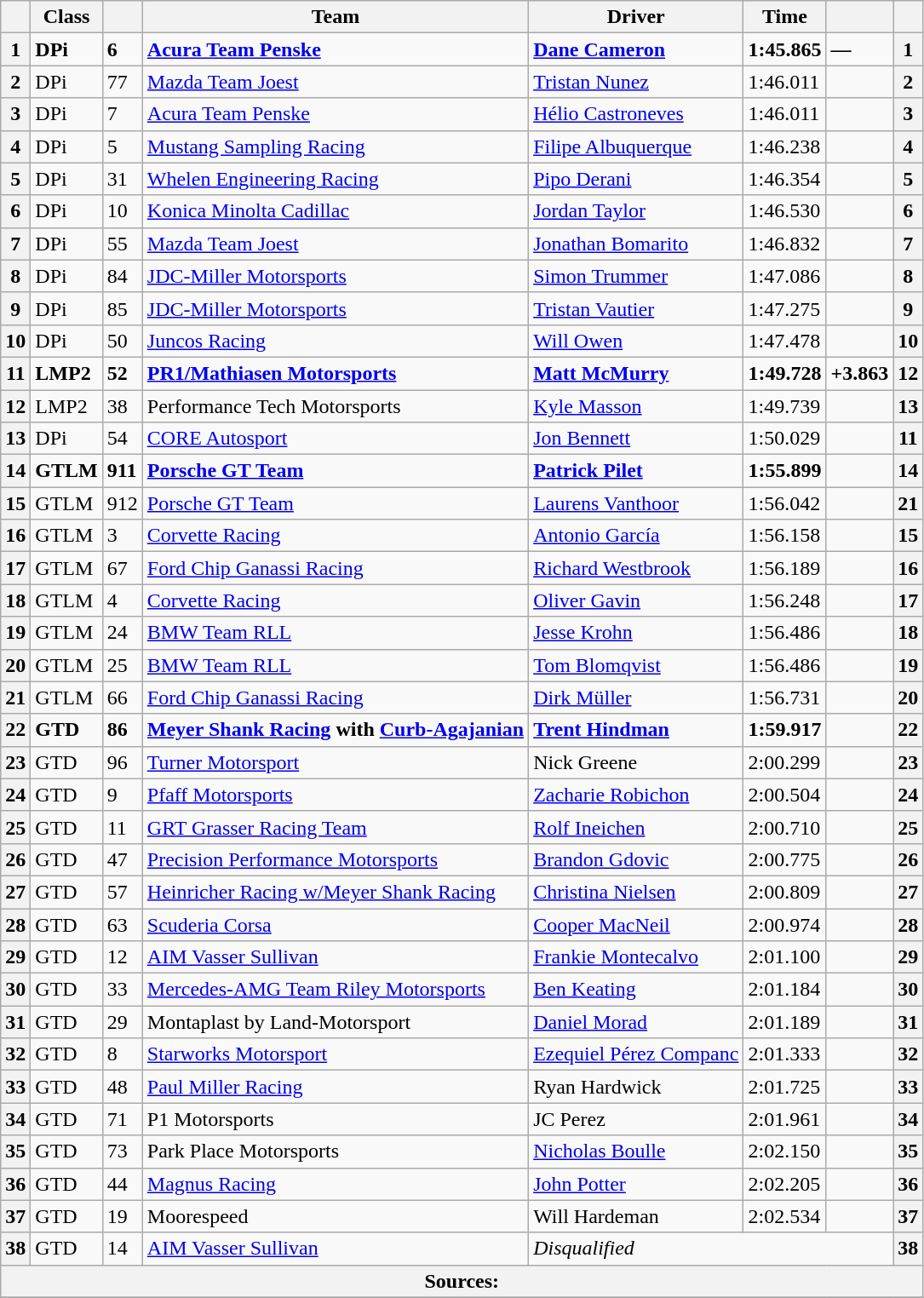<table class="wikitable">
<tr>
<th scope="col"></th>
<th scope="col">Class</th>
<th scope="col"></th>
<th scope="col">Team</th>
<th scope="col">Driver</th>
<th scope="col">Time</th>
<th scope="col"></th>
<th scope="col"></th>
</tr>
<tr style="font-weight:bold">
<th scope="row">1</th>
<td>DPi</td>
<td>6</td>
<td> <a href='#'>Acura Team Penske</a></td>
<td> <a href='#'>Dane Cameron</a></td>
<td>1:45.865</td>
<td>—</td>
<th><strong>1</strong></th>
</tr>
<tr>
<th scope="row">2</th>
<td>DPi</td>
<td>77</td>
<td> <a href='#'>Mazda Team Joest</a></td>
<td> <a href='#'>Tristan Nunez</a></td>
<td>1:46.011</td>
<td></td>
<th>2</th>
</tr>
<tr>
<th scope="row">3</th>
<td>DPi</td>
<td>7</td>
<td> <a href='#'>Acura Team Penske</a></td>
<td> <a href='#'>Hélio Castroneves</a></td>
<td>1:46.011</td>
<td></td>
<th>3</th>
</tr>
<tr>
<th scope="row">4</th>
<td>DPi</td>
<td>5</td>
<td> <a href='#'>Mustang Sampling Racing</a></td>
<td> <a href='#'>Filipe Albuquerque</a></td>
<td>1:46.238</td>
<td></td>
<th>4</th>
</tr>
<tr>
<th scope="row">5</th>
<td>DPi</td>
<td>31</td>
<td> <a href='#'>Whelen Engineering Racing</a></td>
<td> <a href='#'>Pipo Derani</a></td>
<td>1:46.354</td>
<td></td>
<th>5</th>
</tr>
<tr>
<th scope="row">6</th>
<td>DPi</td>
<td>10</td>
<td> <a href='#'>Konica Minolta Cadillac</a></td>
<td> <a href='#'>Jordan Taylor</a></td>
<td>1:46.530</td>
<td></td>
<th>6</th>
</tr>
<tr>
<th scope="row">7</th>
<td>DPi</td>
<td>55</td>
<td> <a href='#'>Mazda Team Joest</a></td>
<td> <a href='#'>Jonathan Bomarito</a></td>
<td>1:46.832</td>
<td></td>
<th>7</th>
</tr>
<tr>
<th scope="row">8</th>
<td>DPi</td>
<td>84</td>
<td> <a href='#'>JDC-Miller Motorsports</a></td>
<td> <a href='#'>Simon Trummer</a></td>
<td>1:47.086</td>
<td></td>
<th>8</th>
</tr>
<tr>
<th scope="row">9</th>
<td>DPi</td>
<td>85</td>
<td> <a href='#'>JDC-Miller Motorsports</a></td>
<td> <a href='#'>Tristan Vautier</a></td>
<td>1:47.275</td>
<td></td>
<th>9</th>
</tr>
<tr>
<th scope="row">10</th>
<td>DPi</td>
<td>50</td>
<td> <a href='#'>Juncos Racing</a></td>
<td> <a href='#'>Will Owen</a></td>
<td>1:47.478</td>
<td></td>
<th>10</th>
</tr>
<tr style="font-weight:bold">
<th scope="row">11</th>
<td>LMP2</td>
<td>52</td>
<td> <a href='#'>PR1/Mathiasen Motorsports</a></td>
<td> <a href='#'>Matt McMurry</a></td>
<td>1:49.728</td>
<td>+3.863</td>
<th><strong>12</strong></th>
</tr>
<tr>
<th scope="row">12</th>
<td>LMP2</td>
<td>38</td>
<td> Performance Tech Motorsports</td>
<td> <a href='#'>Kyle Masson</a></td>
<td>1:49.739</td>
<td></td>
<th>13</th>
</tr>
<tr>
<th scope="row">13</th>
<td>DPi</td>
<td>54</td>
<td> <a href='#'>CORE Autosport</a></td>
<td> <a href='#'>Jon Bennett</a></td>
<td>1:50.029</td>
<td></td>
<th>11</th>
</tr>
<tr style="font-weight:bold">
<th scope="row">14</th>
<td>GTLM</td>
<td>911</td>
<td> <a href='#'>Porsche GT Team</a></td>
<td> <a href='#'>Patrick Pilet</a></td>
<td>1:55.899</td>
<td></td>
<th>14</th>
</tr>
<tr>
<th scope="row">15</th>
<td>GTLM</td>
<td>912</td>
<td> <a href='#'>Porsche GT Team</a></td>
<td> <a href='#'>Laurens Vanthoor</a></td>
<td>1:56.042</td>
<td></td>
<th>21<small></small></th>
</tr>
<tr>
<th scope="row">16</th>
<td>GTLM</td>
<td>3</td>
<td> <a href='#'>Corvette Racing</a></td>
<td> <a href='#'>Antonio García</a></td>
<td>1:56.158</td>
<td></td>
<th>15</th>
</tr>
<tr>
<th scope="row">17</th>
<td>GTLM</td>
<td>67</td>
<td> <a href='#'>Ford Chip Ganassi Racing</a></td>
<td> <a href='#'>Richard Westbrook</a></td>
<td>1:56.189</td>
<td></td>
<th>16</th>
</tr>
<tr>
<th scope="row">18</th>
<td>GTLM</td>
<td>4</td>
<td> <a href='#'>Corvette Racing</a></td>
<td> <a href='#'>Oliver Gavin</a></td>
<td>1:56.248</td>
<td></td>
<th>17</th>
</tr>
<tr>
<th scope="row">19</th>
<td>GTLM</td>
<td>24</td>
<td> <a href='#'>BMW Team RLL</a></td>
<td> <a href='#'>Jesse Krohn</a></td>
<td>1:56.486</td>
<td></td>
<th>18</th>
</tr>
<tr>
<th scope="row">20</th>
<td>GTLM</td>
<td>25</td>
<td> <a href='#'>BMW Team RLL</a></td>
<td> <a href='#'>Tom Blomqvist</a></td>
<td>1:56.486</td>
<td></td>
<th>19</th>
</tr>
<tr>
<th scope="row">21</th>
<td>GTLM</td>
<td>66</td>
<td> <a href='#'>Ford Chip Ganassi Racing</a></td>
<td> <a href='#'>Dirk Müller</a></td>
<td>1:56.731</td>
<td></td>
<th>20</th>
</tr>
<tr style="font-weight:bold">
<th scope="row">22</th>
<td>GTD</td>
<td>86</td>
<td> <a href='#'>Meyer Shank Racing</a> with <a href='#'>Curb-Agajanian</a></td>
<td> <a href='#'>Trent Hindman</a></td>
<td>1:59.917</td>
<td></td>
<th>22</th>
</tr>
<tr>
<th scope="row">23</th>
<td>GTD</td>
<td>96</td>
<td> <a href='#'>Turner Motorsport</a></td>
<td> Nick Greene</td>
<td>2:00.299</td>
<td></td>
<th>23</th>
</tr>
<tr>
<th scope="row">24</th>
<td>GTD</td>
<td>9</td>
<td> <a href='#'>Pfaff Motorsports</a></td>
<td> <a href='#'>Zacharie Robichon</a></td>
<td>2:00.504</td>
<td></td>
<th>24</th>
</tr>
<tr>
<th scope="row">25</th>
<td>GTD</td>
<td>11</td>
<td> <a href='#'>GRT Grasser Racing Team</a></td>
<td> <a href='#'>Rolf Ineichen</a></td>
<td>2:00.710</td>
<td></td>
<th>25</th>
</tr>
<tr>
<th scope="row">26</th>
<td>GTD</td>
<td>47</td>
<td> <a href='#'>Precision Performance Motorsports</a></td>
<td> <a href='#'>Brandon Gdovic</a></td>
<td>2:00.775</td>
<td></td>
<th>26</th>
</tr>
<tr>
<th scope="row">27</th>
<td>GTD</td>
<td>57</td>
<td> <a href='#'>Heinricher Racing w/Meyer Shank Racing</a></td>
<td> <a href='#'>Christina Nielsen</a></td>
<td>2:00.809</td>
<td></td>
<th>27</th>
</tr>
<tr>
<th scope="row">28</th>
<td>GTD</td>
<td>63</td>
<td> <a href='#'>Scuderia Corsa</a></td>
<td> <a href='#'>Cooper MacNeil</a></td>
<td>2:00.974</td>
<td></td>
<th>28</th>
</tr>
<tr>
<th scope="row">29</th>
<td>GTD</td>
<td>12</td>
<td> <a href='#'>AIM Vasser Sullivan</a></td>
<td> <a href='#'>Frankie Montecalvo</a></td>
<td>2:01.100</td>
<td></td>
<th>29</th>
</tr>
<tr>
<th scope="row">30</th>
<td>GTD</td>
<td>33</td>
<td> <a href='#'>Mercedes-AMG Team Riley Motorsports</a></td>
<td> <a href='#'>Ben Keating</a></td>
<td>2:01.184</td>
<td></td>
<th>30</th>
</tr>
<tr>
<th scope="row">31</th>
<td>GTD</td>
<td>29</td>
<td> Montaplast by Land-Motorsport</td>
<td> <a href='#'>Daniel Morad</a></td>
<td>2:01.189</td>
<td></td>
<th>31</th>
</tr>
<tr>
<th scope="row">32</th>
<td>GTD</td>
<td>8</td>
<td> <a href='#'>Starworks Motorsport</a></td>
<td> <a href='#'>Ezequiel Pérez Companc</a></td>
<td>2:01.333</td>
<td></td>
<th>32</th>
</tr>
<tr>
<th scope="row">33</th>
<td>GTD</td>
<td>48</td>
<td> <a href='#'>Paul Miller Racing</a></td>
<td> Ryan Hardwick</td>
<td>2:01.725</td>
<td></td>
<th>33</th>
</tr>
<tr>
<th scope="row">34</th>
<td>GTD</td>
<td>71</td>
<td> P1 Motorsports</td>
<td> JC Perez</td>
<td>2:01.961</td>
<td></td>
<th>34</th>
</tr>
<tr>
<th scope="row">35</th>
<td>GTD</td>
<td>73</td>
<td> Park Place Motorsports</td>
<td> <a href='#'>Nicholas Boulle</a></td>
<td>2:02.150</td>
<td></td>
<th>35</th>
</tr>
<tr>
<th scope="row">36</th>
<td>GTD</td>
<td>44</td>
<td> <a href='#'>Magnus Racing</a></td>
<td> <a href='#'>John Potter</a></td>
<td>2:02.205</td>
<td></td>
<th>36</th>
</tr>
<tr>
<th scope="row">37</th>
<td>GTD</td>
<td>19</td>
<td> Moorespeed</td>
<td> Will Hardeman</td>
<td>2:02.534</td>
<td></td>
<th>37</th>
</tr>
<tr>
<th scope="row">38</th>
<td>GTD</td>
<td>14</td>
<td> <a href='#'>AIM Vasser Sullivan</a></td>
<td colspan="3"><em>Disqualified</em></td>
<th>38</th>
</tr>
<tr>
<th colspan="8">Sources:</th>
</tr>
<tr>
</tr>
</table>
